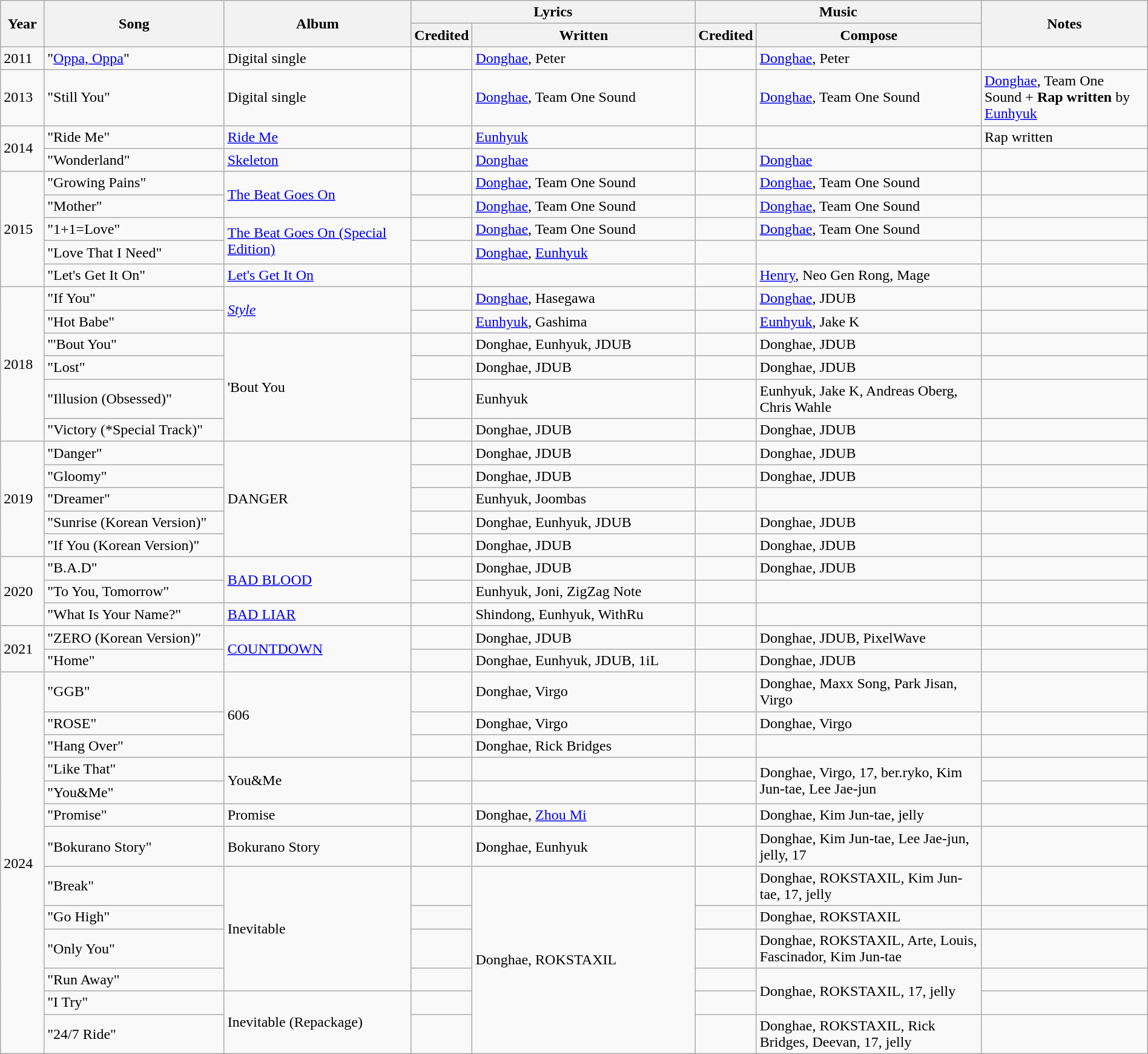<table class="wikitable"  style="width:100%">
<tr>
<th rowspan=2 width=50px>Year</th>
<th rowspan=2 width=300px>Song</th>
<th rowspan=2 width=300px>Album</th>
<th colspan="2">Lyrics</th>
<th colspan="2">Music</th>
<th rowspan=2 width=300px>Notes</th>
</tr>
<tr>
<th width=50px>Credited</th>
<th width=400px>Written</th>
<th width=50px>Credited</th>
<th width=400px>Compose</th>
</tr>
<tr>
<td>2011</td>
<td>"<a href='#'>Oppa, Oppa</a>"</td>
<td>Digital single</td>
<td></td>
<td><a href='#'>Donghae</a>, Peter</td>
<td></td>
<td><a href='#'>Donghae</a>, Peter</td>
<td></td>
</tr>
<tr>
<td>2013</td>
<td>"Still You"</td>
<td>Digital single</td>
<td></td>
<td><a href='#'>Donghae</a>, Team One Sound</td>
<td></td>
<td><a href='#'>Donghae</a>, Team One Sound</td>
<td><a href='#'>Donghae</a>, Team One Sound + <strong>Rap written</strong> by <a href='#'>Eunhyuk</a></td>
</tr>
<tr>
<td rowspan="2">2014</td>
<td>"Ride Me"</td>
<td><a href='#'>Ride Me</a></td>
<td></td>
<td><a href='#'>Eunhyuk</a></td>
<td></td>
<td></td>
<td>Rap written</td>
</tr>
<tr>
<td>"Wonderland"</td>
<td><a href='#'>Skeleton</a></td>
<td></td>
<td><a href='#'>Donghae</a></td>
<td></td>
<td><a href='#'>Donghae</a></td>
<td></td>
</tr>
<tr>
<td rowspan="5">2015</td>
<td>"Growing Pains"</td>
<td rowspan="2"><a href='#'>The Beat Goes On</a></td>
<td></td>
<td><a href='#'>Donghae</a>, Team One Sound</td>
<td></td>
<td><a href='#'>Donghae</a>, Team One Sound</td>
<td></td>
</tr>
<tr>
<td>"Mother"</td>
<td></td>
<td><a href='#'>Donghae</a>, Team One Sound</td>
<td></td>
<td><a href='#'>Donghae</a>, Team One Sound</td>
<td></td>
</tr>
<tr>
<td>"1+1=Love"</td>
<td rowspan="2"><a href='#'>The Beat Goes On (Special Edition)</a></td>
<td></td>
<td><a href='#'>Donghae</a>, Team One Sound</td>
<td></td>
<td><a href='#'>Donghae</a>, Team One Sound</td>
<td></td>
</tr>
<tr>
<td>"Love That I Need"</td>
<td></td>
<td><a href='#'>Donghae</a>, <a href='#'>Eunhyuk</a></td>
<td></td>
<td></td>
<td></td>
</tr>
<tr>
<td>"Let's Get It On"</td>
<td><a href='#'>Let's Get It On</a></td>
<td></td>
<td></td>
<td></td>
<td><a href='#'>Henry</a>, Neo Gen Rong, Mage</td>
<td></td>
</tr>
<tr>
<td rowspan="6">2018</td>
<td>"If You"</td>
<td rowspan="2"><em><a href='#'>Style</a></em></td>
<td></td>
<td><a href='#'>Donghae</a>, Hasegawa</td>
<td></td>
<td><a href='#'>Donghae</a>, JDUB</td>
<td></td>
</tr>
<tr>
<td>"Hot Babe"</td>
<td></td>
<td><a href='#'>Eunhyuk</a>, Gashima</td>
<td></td>
<td><a href='#'>Eunhyuk</a>, Jake K</td>
<td></td>
</tr>
<tr>
<td>"'Bout You"</td>
<td rowspan="4">'Bout You</td>
<td></td>
<td>Donghae, Eunhyuk, JDUB</td>
<td></td>
<td>Donghae, JDUB</td>
<td></td>
</tr>
<tr>
<td>"Lost"</td>
<td></td>
<td>Donghae, JDUB</td>
<td></td>
<td>Donghae, JDUB</td>
<td></td>
</tr>
<tr>
<td>"Illusion (Obsessed)"</td>
<td></td>
<td>Eunhyuk</td>
<td></td>
<td>Eunhyuk, Jake K, Andreas Oberg, Chris Wahle</td>
<td></td>
</tr>
<tr>
<td>"Victory (*Special Track)"</td>
<td></td>
<td>Donghae, JDUB</td>
<td></td>
<td>Donghae, JDUB</td>
<td></td>
</tr>
<tr>
<td rowspan="5">2019</td>
<td>"Danger"</td>
<td rowspan="5">DANGER</td>
<td></td>
<td>Donghae, JDUB</td>
<td></td>
<td>Donghae, JDUB</td>
<td></td>
</tr>
<tr>
<td>"Gloomy"</td>
<td></td>
<td>Donghae, JDUB</td>
<td></td>
<td>Donghae, JDUB</td>
<td></td>
</tr>
<tr>
<td>"Dreamer"</td>
<td></td>
<td>Eunhyuk, Joombas</td>
<td></td>
<td></td>
<td></td>
</tr>
<tr>
<td>"Sunrise (Korean Version)"</td>
<td></td>
<td>Donghae, Eunhyuk, JDUB</td>
<td></td>
<td>Donghae, JDUB</td>
<td></td>
</tr>
<tr>
<td>"If You (Korean Version)"</td>
<td></td>
<td>Donghae, JDUB</td>
<td></td>
<td>Donghae, JDUB</td>
<td></td>
</tr>
<tr>
<td rowspan="3">2020</td>
<td>"B.A.D"</td>
<td rowspan="2"><a href='#'>BAD BLOOD</a></td>
<td></td>
<td>Donghae, JDUB</td>
<td></td>
<td>Donghae, JDUB</td>
<td></td>
</tr>
<tr>
<td>"To You, Tomorrow"</td>
<td></td>
<td>Eunhyuk, Joni, ZigZag Note</td>
<td></td>
<td></td>
<td></td>
</tr>
<tr>
<td>"What Is Your Name?"</td>
<td><a href='#'>BAD LIAR</a></td>
<td></td>
<td>Shindong, Eunhyuk, WithRu</td>
<td></td>
<td></td>
<td></td>
</tr>
<tr>
<td rowspan="2">2021</td>
<td>"ZERO (Korean Version)"</td>
<td rowspan="2"><a href='#'>COUNTDOWN</a></td>
<td></td>
<td>Donghae, JDUB</td>
<td></td>
<td>Donghae, JDUB, PixelWave</td>
<td></td>
</tr>
<tr>
<td>"Home"</td>
<td></td>
<td>Donghae, Eunhyuk, JDUB, 1iL</td>
<td></td>
<td>Donghae, JDUB</td>
<td></td>
</tr>
<tr>
<td rowspan="13">2024</td>
<td>"GGB"</td>
<td rowspan="3">606</td>
<td></td>
<td>Donghae, Virgo</td>
<td></td>
<td>Donghae, Maxx Song, Park Jisan, Virgo</td>
<td></td>
</tr>
<tr>
<td>"ROSE"</td>
<td></td>
<td>Donghae, Virgo</td>
<td></td>
<td>Donghae, Virgo</td>
<td></td>
</tr>
<tr>
<td>"Hang Over"</td>
<td></td>
<td>Donghae, Rick Bridges</td>
<td></td>
<td></td>
<td></td>
</tr>
<tr>
<td>"Like That"</td>
<td rowspan="2">You&Me</td>
<td></td>
<td></td>
<td></td>
<td rowspan="2">Donghae, Virgo, 17, ber.ryko, Kim Jun-tae, Lee Jae-jun</td>
<td></td>
</tr>
<tr>
<td>"You&Me"</td>
<td></td>
<td></td>
<td></td>
<td></td>
</tr>
<tr>
<td>"Promise"</td>
<td>Promise</td>
<td></td>
<td>Donghae, <a href='#'>Zhou Mi</a></td>
<td></td>
<td>Donghae, Kim Jun-tae, jelly</td>
<td></td>
</tr>
<tr>
<td>"Bokurano Story"</td>
<td>Bokurano Story</td>
<td></td>
<td>Donghae, Eunhyuk</td>
<td></td>
<td>Donghae, Kim Jun-tae, Lee Jae-jun, jelly, 17</td>
<td></td>
</tr>
<tr>
<td>"Break"</td>
<td rowspan="4">Inevitable</td>
<td></td>
<td rowspan="6">Donghae, ROKSTAXIL</td>
<td></td>
<td>Donghae, ROKSTAXIL, Kim Jun-tae, 17, jelly</td>
<td></td>
</tr>
<tr>
<td>"Go High"</td>
<td></td>
<td></td>
<td>Donghae, ROKSTAXIL</td>
<td></td>
</tr>
<tr>
<td>"Only You"</td>
<td></td>
<td></td>
<td>Donghae, ROKSTAXIL, Arte, Louis, Fascinador, Kim Jun-tae</td>
<td></td>
</tr>
<tr>
<td>"Run Away"</td>
<td></td>
<td></td>
<td rowspan="2">Donghae, ROKSTAXIL, 17, jelly</td>
<td></td>
</tr>
<tr>
<td>"I Try"</td>
<td rowspan="2">Inevitable (Repackage)</td>
<td></td>
<td></td>
<td></td>
</tr>
<tr>
<td>"24/7 Ride"</td>
<td></td>
<td></td>
<td>Donghae, ROKSTAXIL, Rick Bridges, Deevan, 17, jelly</td>
<td></td>
</tr>
</table>
